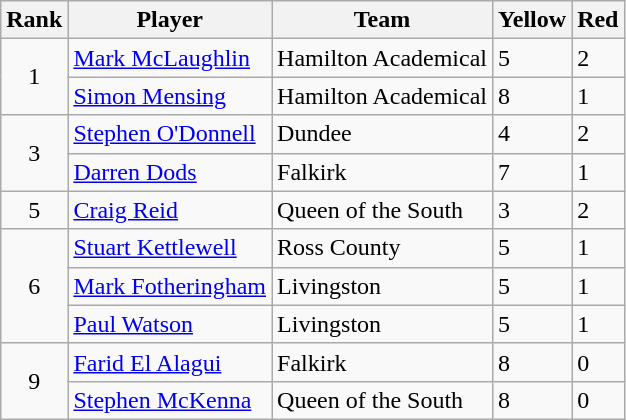<table class ="wikitable">
<tr>
<th>Rank</th>
<th>Player</th>
<th>Team</th>
<th> Yellow</th>
<th> Red</th>
</tr>
<tr>
<td rowspan=2 align=center>1</td>
<td> <a href='#'>Mark McLaughlin</a></td>
<td>Hamilton Academical</td>
<td>5</td>
<td>2</td>
</tr>
<tr>
<td> <a href='#'>Simon Mensing</a></td>
<td>Hamilton Academical</td>
<td>8</td>
<td>1</td>
</tr>
<tr>
<td rowspan=2 align=center>3</td>
<td> <a href='#'>Stephen O'Donnell</a></td>
<td>Dundee</td>
<td>4</td>
<td>2</td>
</tr>
<tr>
<td> <a href='#'>Darren Dods</a></td>
<td>Falkirk</td>
<td>7</td>
<td>1</td>
</tr>
<tr>
<td rowspan=1 align=center>5</td>
<td> <a href='#'>Craig Reid</a></td>
<td>Queen of the South</td>
<td>3</td>
<td>2</td>
</tr>
<tr>
<td rowspan=3 align=center>6</td>
<td> <a href='#'>Stuart Kettlewell</a></td>
<td>Ross County</td>
<td>5</td>
<td>1</td>
</tr>
<tr>
<td> <a href='#'>Mark Fotheringham</a></td>
<td>Livingston</td>
<td>5</td>
<td>1</td>
</tr>
<tr>
<td> <a href='#'>Paul Watson</a></td>
<td>Livingston</td>
<td>5</td>
<td>1</td>
</tr>
<tr>
<td rowspan=2 align=center>9</td>
<td> <a href='#'>Farid El Alagui</a></td>
<td>Falkirk</td>
<td>8</td>
<td>0</td>
</tr>
<tr>
<td> <a href='#'>Stephen McKenna</a></td>
<td>Queen of the South</td>
<td>8</td>
<td>0</td>
</tr>
</table>
